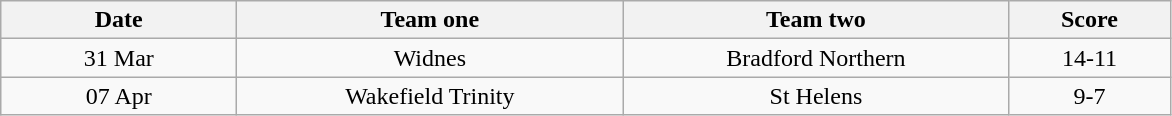<table class="wikitable" style="text-align: center">
<tr>
<th width=150>Date</th>
<th width=250>Team one</th>
<th width=250>Team two</th>
<th width=100>Score</th>
</tr>
<tr>
<td>31 Mar</td>
<td>Widnes</td>
<td>Bradford Northern</td>
<td>14-11</td>
</tr>
<tr>
<td>07 Apr</td>
<td>Wakefield Trinity</td>
<td>St Helens</td>
<td>9-7</td>
</tr>
</table>
